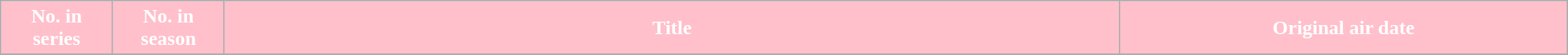<table class="wikitable plainrowheaders" style="width:100%; margin:auto; background:#FFF;">
<tr>
<th style="width:5%; background:pink; color:#fff;">No. in<br>series </th>
<th style="width:5%; background:pink; color:#fff;">No. in<br>season </th>
<th style="width:40%; background:pink; color:#fff;">Title</th>
<th style="width:20%; background:pink; color:#fff;">Original air date</th>
</tr>
<tr>
</tr>
</table>
